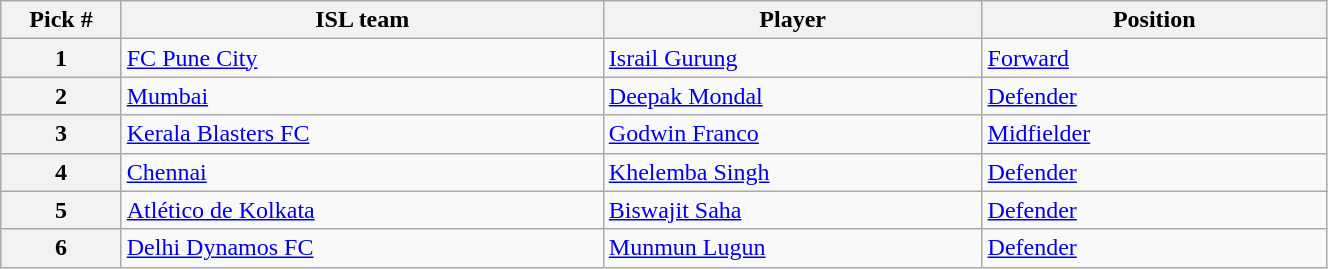<table class="wikitable sortable" style="width:70%">
<tr>
<th width=7%>Pick #</th>
<th width=28%>ISL team</th>
<th width=22%>Player</th>
<th width=20%>Position</th>
</tr>
<tr>
<th>1</th>
<td><a href='#'>FC Pune City</a></td>
<td><a href='#'>Israil Gurung</a></td>
<td><a href='#'>Forward</a></td>
</tr>
<tr>
<th>2</th>
<td><a href='#'>Mumbai</a></td>
<td><a href='#'>Deepak Mondal</a></td>
<td><a href='#'>Defender</a></td>
</tr>
<tr>
<th>3</th>
<td><a href='#'>Kerala Blasters FC</a></td>
<td><a href='#'>Godwin Franco</a></td>
<td><a href='#'>Midfielder</a></td>
</tr>
<tr>
<th>4</th>
<td><a href='#'>Chennai</a></td>
<td><a href='#'>Khelemba Singh</a></td>
<td><a href='#'>Defender</a></td>
</tr>
<tr>
<th>5</th>
<td><a href='#'>Atlético de Kolkata</a></td>
<td><a href='#'>Biswajit Saha</a></td>
<td><a href='#'>Defender</a></td>
</tr>
<tr>
<th>6</th>
<td><a href='#'>Delhi Dynamos FC</a></td>
<td><a href='#'>Munmun Lugun</a></td>
<td><a href='#'>Defender</a></td>
</tr>
</table>
